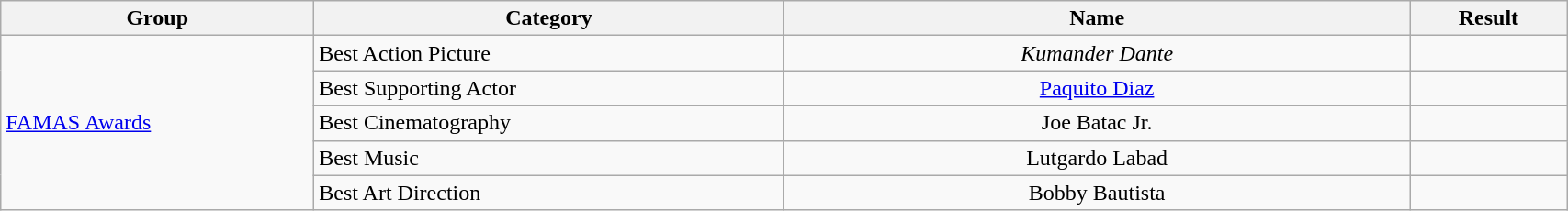<table | width="90%" class="wikitable sortable">
<tr>
<th width="20%">Group</th>
<th width="30%">Category</th>
<th width="40%">Name</th>
<th width="10%">Result</th>
</tr>
<tr>
<td rowspan="5" align="left"><a href='#'>FAMAS Awards</a></td>
<td>Best Action Picture</td>
<td align="center"><em>Kumander Dante</em></td>
<td></td>
</tr>
<tr>
<td>Best Supporting Actor</td>
<td align="center"><a href='#'>Paquito Diaz</a></td>
<td></td>
</tr>
<tr>
<td>Best Cinematography</td>
<td align="center">Joe Batac Jr.</td>
<td></td>
</tr>
<tr>
<td>Best Music</td>
<td align="center">Lutgardo Labad</td>
<td></td>
</tr>
<tr>
<td>Best Art Direction</td>
<td align="center">Bobby Bautista</td>
<td></td>
</tr>
</table>
